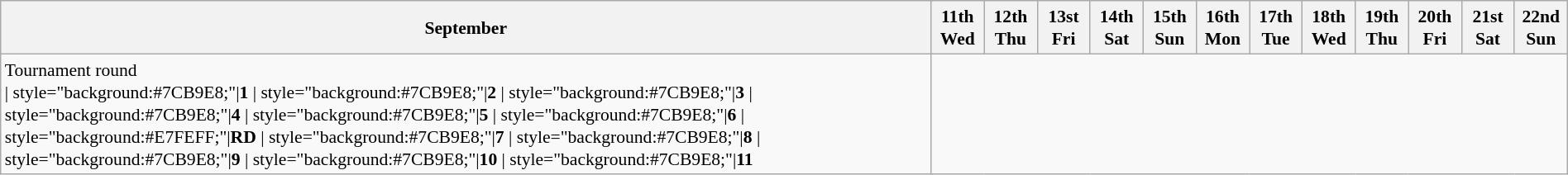<table class="wikitable" style="margin:0.9em auto; font-size:90%; line-height:1.25em;">
<tr>
<th colspan=2>September</th>
<th style="width:2.5em">11th<br>Wed</th>
<th style="width:2.5em">12th<br>Thu</th>
<th style="width:2.5em">13st<br>Fri</th>
<th style="width:2.5em">14th<br>Sat</th>
<th style="width:2.5em">15th<br>Sun</th>
<th style="width:2.5em">16th<br>Mon</th>
<th style="width:2.5em">17th<br>Tue</th>
<th style="width:2.5em">18th<br>Wed</th>
<th style="width:2.5em">19th<br>Thu</th>
<th style="width:2.5em">20th<br>Fri</th>
<th style="width:2.5em">21st<br>Sat</th>
<th style="width:2.5em">22nd<br>Sun</th>
</tr>
<tr>
<td colspan="2" style="text-align:left;">Tournament round<br>| style="background:#7CB9E8;"|<strong>1</strong>
| style="background:#7CB9E8;"|<strong>2</strong>
| style="background:#7CB9E8;"|<strong>3</strong>
| style="background:#7CB9E8;"|<strong>4</strong>
| style="background:#7CB9E8;"|<strong>5</strong>
| style="background:#7CB9E8;"|<strong>6</strong>
| style="background:#E7FEFF;"|<strong>RD</strong>
| style="background:#7CB9E8;"|<strong>7</strong>
| style="background:#7CB9E8;"|<strong>8</strong>
| style="background:#7CB9E8;"|<strong>9</strong>
| style="background:#7CB9E8;"|<strong>10</strong>
| style="background:#7CB9E8;"|<strong>11</strong></td>
</tr>
</table>
